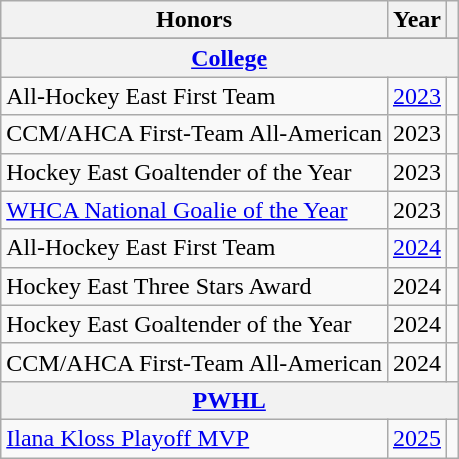<table class="wikitable">
<tr>
<th>Honors</th>
<th>Year</th>
<th></th>
</tr>
<tr>
</tr>
<tr>
<th colspan="3"><a href='#'>College</a></th>
</tr>
<tr>
<td>All-Hockey East First Team</td>
<td><a href='#'>2023</a></td>
<td></td>
</tr>
<tr>
<td>CCM/AHCA First-Team All-American</td>
<td>2023</td>
<td></td>
</tr>
<tr>
<td>Hockey East Goaltender of the Year</td>
<td>2023</td>
<td></td>
</tr>
<tr>
<td><a href='#'>WHCA National Goalie of the Year</a></td>
<td>2023</td>
<td></td>
</tr>
<tr>
<td>All-Hockey East First Team</td>
<td><a href='#'>2024</a></td>
<td></td>
</tr>
<tr>
<td>Hockey East Three Stars Award</td>
<td>2024</td>
<td></td>
</tr>
<tr>
<td>Hockey East Goaltender of the Year</td>
<td>2024</td>
<td></td>
</tr>
<tr>
<td>CCM/AHCA First-Team All-American</td>
<td>2024</td>
<td></td>
</tr>
<tr>
<th colspan="3"><a href='#'>PWHL</a></th>
</tr>
<tr>
<td><a href='#'>Ilana Kloss Playoff MVP</a></td>
<td><a href='#'>2025</a></td>
<td></td>
</tr>
</table>
